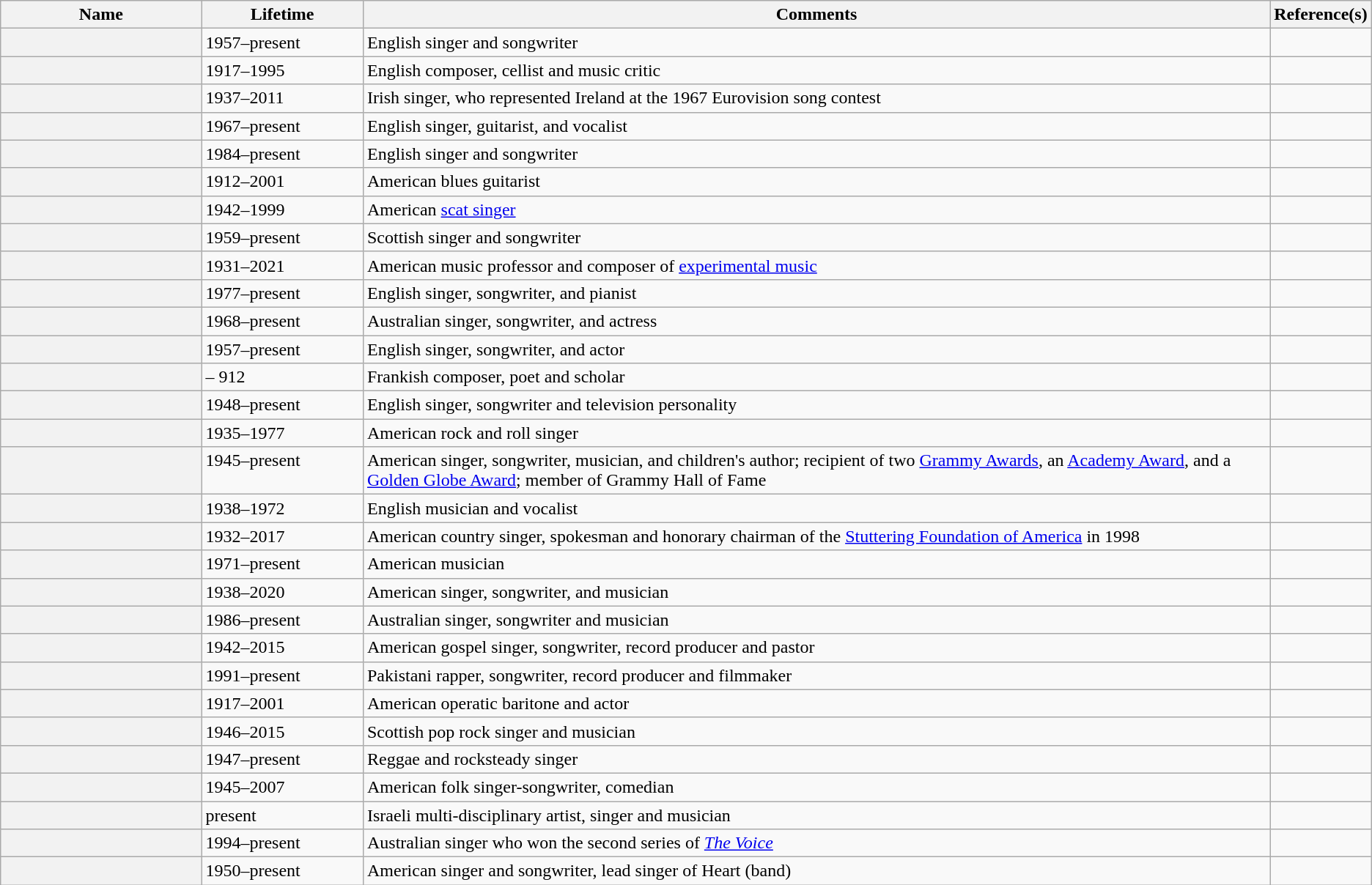<table class="sortable wikitable plainrowheaders">
<tr>
<th width="15%" scope="col">Name</th>
<th width="12%" scope="col">Lifetime</th>
<th class="unsortable" width="68%" scope="col">Comments</th>
<th class="unsortable" width="5%" scope="col">Reference(s)</th>
</tr>
<tr valign="top">
<th scope="row"></th>
<td>1957–present</td>
<td>English singer and songwriter</td>
<td align="center"></td>
</tr>
<tr valign="top">
<th scope="row"></th>
<td>1917–1995</td>
<td>English composer, cellist and music critic</td>
<td align="center"></td>
</tr>
<tr valign="top">
<th scope="row"></th>
<td>1937–2011</td>
<td>Irish singer, who represented Ireland at the 1967 Eurovision song contest</td>
<td align="center"></td>
</tr>
<tr valign="top">
<th scope="row"></th>
<td>1967–present</td>
<td>English singer, guitarist, and vocalist</td>
<td align="center"></td>
</tr>
<tr valign="top">
<th scope="row"></th>
<td>1984–present</td>
<td>English singer and songwriter</td>
<td align="center"></td>
</tr>
<tr valign="top">
<th scope="row"></th>
<td>1912–2001</td>
<td>American blues guitarist</td>
<td align="center"></td>
</tr>
<tr valign="top">
<th scope="row"></th>
<td>1942–1999</td>
<td>American <a href='#'>scat singer</a></td>
<td align="center"></td>
</tr>
<tr valign="top">
<th scope="row"></th>
<td>1959–present</td>
<td>Scottish singer and songwriter</td>
<td align="center"></td>
</tr>
<tr valign="top">
<th scope="row"></th>
<td>1931–2021</td>
<td>American music professor and composer of <a href='#'>experimental music</a></td>
<td align="center"></td>
</tr>
<tr valign="top">
<th scope="row"></th>
<td>1977–present</td>
<td>English singer, songwriter, and pianist</td>
<td align="center"></td>
</tr>
<tr valign="top">
<th scope="row"></th>
<td>1968–present</td>
<td>Australian singer, songwriter, and actress</td>
<td align="center"></td>
</tr>
<tr valign="top">
<th scope="row"></th>
<td>1957–present</td>
<td>English singer, songwriter, and actor</td>
<td align="center"></td>
</tr>
<tr valign="top">
<th scope="row"></th>
<td> – 912</td>
<td>Frankish composer, poet and scholar</td>
<td align="center"></td>
</tr>
<tr valign="top">
<th scope="row"></th>
<td>1948–present</td>
<td>English singer, songwriter and television personality</td>
<td align="center"></td>
</tr>
<tr valign="top">
<th scope="row"></th>
<td>1935–1977</td>
<td>American rock and roll singer</td>
<td align="center"></td>
</tr>
<tr valign="top">
<th scope="row"></th>
<td>1945–present</td>
<td>American singer, songwriter, musician, and children's author; recipient of two <a href='#'>Grammy Awards</a>, an <a href='#'>Academy Award</a>, and a <a href='#'>Golden Globe Award</a>; member of Grammy Hall of Fame</td>
<td align="center"></td>
</tr>
<tr valign="top">
<th scope="row"></th>
<td>1938–1972</td>
<td>English musician and vocalist</td>
<td align="center"></td>
</tr>
<tr valign="top">
<th scope="row"></th>
<td>1932–2017</td>
<td>American country singer, spokesman and honorary chairman of the <a href='#'>Stuttering Foundation of America</a> in 1998</td>
<td align="center"></td>
</tr>
<tr valign="top">
<th scope="row"></th>
<td>1971–present</td>
<td>American musician</td>
<td align="center"></td>
</tr>
<tr valign="top">
<th scope="row"></th>
<td>1938–2020</td>
<td>American singer, songwriter, and musician</td>
<td align="center"></td>
</tr>
<tr valign="top">
<th scope="row"></th>
<td>1986–present</td>
<td>Australian singer, songwriter and musician</td>
<td align="center"></td>
</tr>
<tr valign="top">
<th scope="row"></th>
<td>1942–2015</td>
<td>American gospel singer, songwriter, record producer and pastor</td>
<td align="center"></td>
</tr>
<tr valign="top">
<th scope="row"></th>
<td>1991–present</td>
<td>Pakistani rapper, songwriter, record producer and filmmaker</td>
<td align="center"></td>
</tr>
<tr valign="top">
<th scope="row"></th>
<td>1917–2001</td>
<td>American operatic baritone and actor</td>
<td align="center"></td>
</tr>
<tr valign="top">
<th scope="row"></th>
<td>1946–2015</td>
<td>Scottish pop rock singer and musician</td>
<td align="center"></td>
</tr>
<tr valign="top">
<th scope="row"></th>
<td>1947–present</td>
<td>Reggae and rocksteady singer</td>
<td align="center"></td>
</tr>
<tr valign="top">
<th scope="row"></th>
<td>1945–2007</td>
<td>American folk singer-songwriter, comedian</td>
<td align="center"></td>
</tr>
<tr valign="top">
<th scope="row"></th>
<td>present</td>
<td>Israeli multi-disciplinary artist, singer and musician</td>
<td align="center"></td>
</tr>
<tr valign="top">
<th scope="row"></th>
<td>1994–present</td>
<td>Australian singer who won the second series of <em><a href='#'>The Voice</a></em></td>
<td align="center"></td>
</tr>
<tr valign="top">
<th scope="row"></th>
<td>1950–present</td>
<td>American singer and songwriter, lead singer of Heart (band)</td>
<td align="center"></td>
</tr>
</table>
